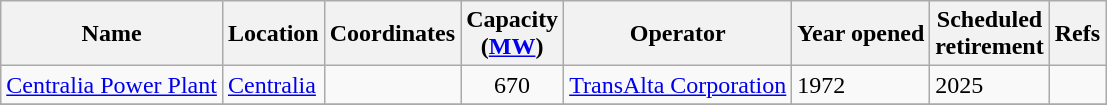<table class="wikitable sortable">
<tr>
<th>Name</th>
<th>Location</th>
<th width="12em">Coordinates</th>
<th>Capacity<br>(<a href='#'>MW</a>)</th>
<th>Operator</th>
<th>Year opened</th>
<th>Scheduled<br>retirement</th>
<th>Refs</th>
</tr>
<tr>
<td><a href='#'>Centralia Power Plant</a></td>
<td><a href='#'>Centralia</a></td>
<td></td>
<td align=center>670</td>
<td><a href='#'>TransAlta Corporation</a></td>
<td>1972</td>
<td>2025</td>
<td></td>
</tr>
<tr>
</tr>
</table>
